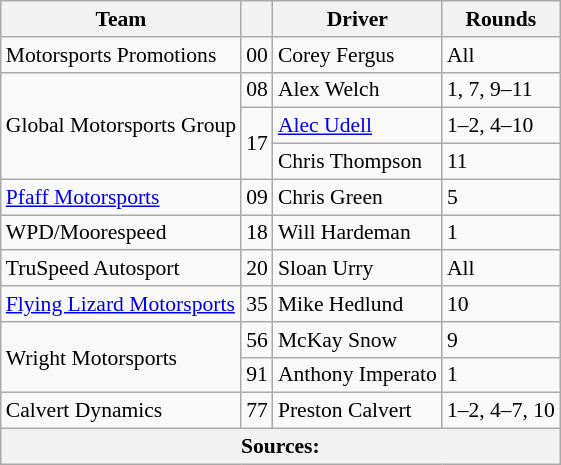<table class="wikitable" style="font-size: 90%; max-width: 950px">
<tr>
<th>Team</th>
<th></th>
<th>Driver</th>
<th>Rounds</th>
</tr>
<tr>
<td> Motorsports Promotions</td>
<td align=center>00</td>
<td> Corey Fergus</td>
<td>All</td>
</tr>
<tr>
<td rowspan=3> Global Motorsports Group</td>
<td align=center>08</td>
<td> Alex Welch</td>
<td>1, 7, 9–11</td>
</tr>
<tr>
<td rowspan=2 align=center>17</td>
<td> <a href='#'>Alec Udell</a></td>
<td>1–2, 4–10</td>
</tr>
<tr>
<td> Chris Thompson</td>
<td>11</td>
</tr>
<tr>
<td> <a href='#'>Pfaff Motorsports</a></td>
<td align=center>09</td>
<td> Chris Green</td>
<td>5</td>
</tr>
<tr>
<td> WPD/Moorespeed</td>
<td align=center>18</td>
<td> Will Hardeman</td>
<td>1</td>
</tr>
<tr>
<td> TruSpeed Autosport</td>
<td align=center>20</td>
<td> Sloan Urry</td>
<td>All</td>
</tr>
<tr>
<td> <a href='#'>Flying Lizard Motorsports</a></td>
<td align=center>35</td>
<td> Mike Hedlund</td>
<td>10</td>
</tr>
<tr>
<td rowspan=2> Wright Motorsports</td>
<td align=center>56</td>
<td> McKay Snow</td>
<td>9</td>
</tr>
<tr>
<td align=center>91</td>
<td> Anthony Imperato</td>
<td>1</td>
</tr>
<tr>
<td> Calvert Dynamics</td>
<td align=center>77</td>
<td> Preston Calvert</td>
<td>1–2, 4–7, 10</td>
</tr>
<tr>
<th colspan=4>Sources:</th>
</tr>
</table>
